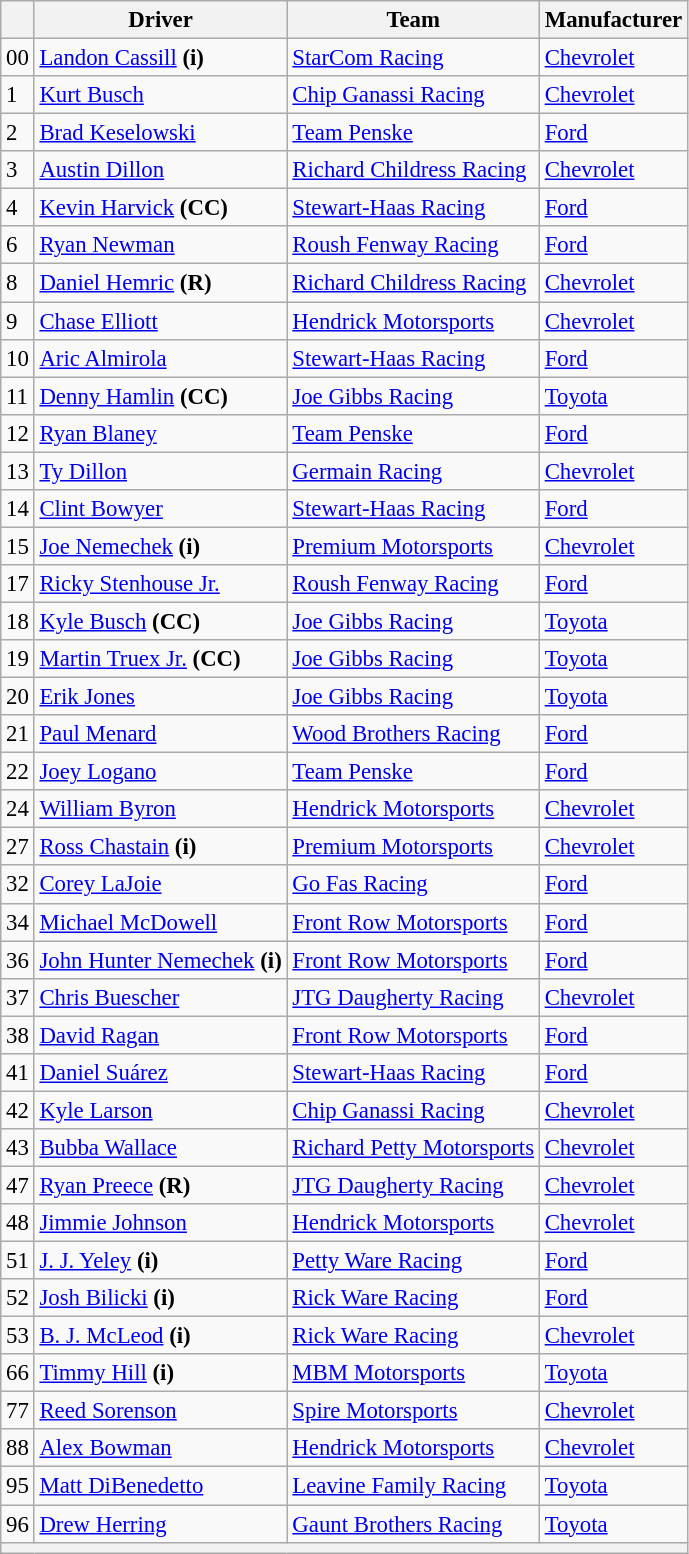<table class="wikitable" style="font-size:95%">
<tr>
<th></th>
<th>Driver</th>
<th>Team</th>
<th>Manufacturer</th>
</tr>
<tr>
<td>00</td>
<td><a href='#'>Landon Cassill</a> <strong>(i)</strong></td>
<td><a href='#'>StarCom Racing</a></td>
<td><a href='#'>Chevrolet</a></td>
</tr>
<tr>
<td>1</td>
<td><a href='#'>Kurt Busch</a></td>
<td><a href='#'>Chip Ganassi Racing</a></td>
<td><a href='#'>Chevrolet</a></td>
</tr>
<tr>
<td>2</td>
<td><a href='#'>Brad Keselowski</a></td>
<td><a href='#'>Team Penske</a></td>
<td><a href='#'>Ford</a></td>
</tr>
<tr>
<td>3</td>
<td><a href='#'>Austin Dillon</a></td>
<td><a href='#'>Richard Childress Racing</a></td>
<td><a href='#'>Chevrolet</a></td>
</tr>
<tr>
<td>4</td>
<td><a href='#'>Kevin Harvick</a> <strong>(CC)</strong></td>
<td><a href='#'>Stewart-Haas Racing</a></td>
<td><a href='#'>Ford</a></td>
</tr>
<tr>
<td>6</td>
<td><a href='#'>Ryan Newman</a></td>
<td><a href='#'>Roush Fenway Racing</a></td>
<td><a href='#'>Ford</a></td>
</tr>
<tr>
<td>8</td>
<td><a href='#'>Daniel Hemric</a> <strong>(R)</strong></td>
<td><a href='#'>Richard Childress Racing</a></td>
<td><a href='#'>Chevrolet</a></td>
</tr>
<tr>
<td>9</td>
<td><a href='#'>Chase Elliott</a></td>
<td><a href='#'>Hendrick Motorsports</a></td>
<td><a href='#'>Chevrolet</a></td>
</tr>
<tr>
<td>10</td>
<td><a href='#'>Aric Almirola</a></td>
<td><a href='#'>Stewart-Haas Racing</a></td>
<td><a href='#'>Ford</a></td>
</tr>
<tr>
<td>11</td>
<td><a href='#'>Denny Hamlin</a> <strong>(CC)</strong></td>
<td><a href='#'>Joe Gibbs Racing</a></td>
<td><a href='#'>Toyota</a></td>
</tr>
<tr>
<td>12</td>
<td><a href='#'>Ryan Blaney</a></td>
<td><a href='#'>Team Penske</a></td>
<td><a href='#'>Ford</a></td>
</tr>
<tr>
<td>13</td>
<td><a href='#'>Ty Dillon</a></td>
<td><a href='#'>Germain Racing</a></td>
<td><a href='#'>Chevrolet</a></td>
</tr>
<tr>
<td>14</td>
<td><a href='#'>Clint Bowyer</a></td>
<td><a href='#'>Stewart-Haas Racing</a></td>
<td><a href='#'>Ford</a></td>
</tr>
<tr>
<td>15</td>
<td><a href='#'>Joe Nemechek</a> <strong>(i)</strong></td>
<td><a href='#'>Premium Motorsports</a></td>
<td><a href='#'>Chevrolet</a></td>
</tr>
<tr>
<td>17</td>
<td><a href='#'>Ricky Stenhouse Jr.</a></td>
<td><a href='#'>Roush Fenway Racing</a></td>
<td><a href='#'>Ford</a></td>
</tr>
<tr>
<td>18</td>
<td><a href='#'>Kyle Busch</a> <strong>(CC)</strong></td>
<td><a href='#'>Joe Gibbs Racing</a></td>
<td><a href='#'>Toyota</a></td>
</tr>
<tr>
<td>19</td>
<td><a href='#'>Martin Truex Jr.</a> <strong>(CC)</strong></td>
<td><a href='#'>Joe Gibbs Racing</a></td>
<td><a href='#'>Toyota</a></td>
</tr>
<tr>
<td>20</td>
<td><a href='#'>Erik Jones</a></td>
<td><a href='#'>Joe Gibbs Racing</a></td>
<td><a href='#'>Toyota</a></td>
</tr>
<tr>
<td>21</td>
<td><a href='#'>Paul Menard</a></td>
<td><a href='#'>Wood Brothers Racing</a></td>
<td><a href='#'>Ford</a></td>
</tr>
<tr>
<td>22</td>
<td><a href='#'>Joey Logano</a></td>
<td><a href='#'>Team Penske</a></td>
<td><a href='#'>Ford</a></td>
</tr>
<tr>
<td>24</td>
<td><a href='#'>William Byron</a></td>
<td><a href='#'>Hendrick Motorsports</a></td>
<td><a href='#'>Chevrolet</a></td>
</tr>
<tr>
<td>27</td>
<td><a href='#'>Ross Chastain</a> <strong>(i)</strong></td>
<td><a href='#'>Premium Motorsports</a></td>
<td><a href='#'>Chevrolet</a></td>
</tr>
<tr>
<td>32</td>
<td><a href='#'>Corey LaJoie</a></td>
<td><a href='#'>Go Fas Racing</a></td>
<td><a href='#'>Ford</a></td>
</tr>
<tr>
<td>34</td>
<td><a href='#'>Michael McDowell</a></td>
<td><a href='#'>Front Row Motorsports</a></td>
<td><a href='#'>Ford</a></td>
</tr>
<tr>
<td>36</td>
<td><a href='#'>John Hunter Nemechek</a> <strong>(i)</strong></td>
<td><a href='#'>Front Row Motorsports</a></td>
<td><a href='#'>Ford</a></td>
</tr>
<tr>
<td>37</td>
<td><a href='#'>Chris Buescher</a></td>
<td><a href='#'>JTG Daugherty Racing</a></td>
<td><a href='#'>Chevrolet</a></td>
</tr>
<tr>
<td>38</td>
<td><a href='#'>David Ragan</a></td>
<td><a href='#'>Front Row Motorsports</a></td>
<td><a href='#'>Ford</a></td>
</tr>
<tr>
<td>41</td>
<td><a href='#'>Daniel Suárez</a></td>
<td><a href='#'>Stewart-Haas Racing</a></td>
<td><a href='#'>Ford</a></td>
</tr>
<tr>
<td>42</td>
<td><a href='#'>Kyle Larson</a></td>
<td><a href='#'>Chip Ganassi Racing</a></td>
<td><a href='#'>Chevrolet</a></td>
</tr>
<tr>
<td>43</td>
<td><a href='#'>Bubba Wallace</a></td>
<td><a href='#'>Richard Petty Motorsports</a></td>
<td><a href='#'>Chevrolet</a></td>
</tr>
<tr>
<td>47</td>
<td><a href='#'>Ryan Preece</a> <strong>(R)</strong></td>
<td><a href='#'>JTG Daugherty Racing</a></td>
<td><a href='#'>Chevrolet</a></td>
</tr>
<tr>
<td>48</td>
<td><a href='#'>Jimmie Johnson</a></td>
<td><a href='#'>Hendrick Motorsports</a></td>
<td><a href='#'>Chevrolet</a></td>
</tr>
<tr>
<td>51</td>
<td><a href='#'>J. J. Yeley</a> <strong>(i)</strong></td>
<td><a href='#'>Petty Ware Racing</a></td>
<td><a href='#'>Ford</a></td>
</tr>
<tr>
<td>52</td>
<td><a href='#'>Josh Bilicki</a> <strong>(i)</strong></td>
<td><a href='#'>Rick Ware Racing</a></td>
<td><a href='#'>Ford</a></td>
</tr>
<tr>
<td>53</td>
<td><a href='#'>B. J. McLeod</a> <strong>(i)</strong></td>
<td><a href='#'>Rick Ware Racing</a></td>
<td><a href='#'>Chevrolet</a></td>
</tr>
<tr>
<td>66</td>
<td><a href='#'>Timmy Hill</a> <strong>(i)</strong></td>
<td><a href='#'>MBM Motorsports</a></td>
<td><a href='#'>Toyota</a></td>
</tr>
<tr>
<td>77</td>
<td><a href='#'>Reed Sorenson</a></td>
<td><a href='#'>Spire Motorsports</a></td>
<td><a href='#'>Chevrolet</a></td>
</tr>
<tr>
<td>88</td>
<td><a href='#'>Alex Bowman</a></td>
<td><a href='#'>Hendrick Motorsports</a></td>
<td><a href='#'>Chevrolet</a></td>
</tr>
<tr>
<td>95</td>
<td><a href='#'>Matt DiBenedetto</a></td>
<td><a href='#'>Leavine Family Racing</a></td>
<td><a href='#'>Toyota</a></td>
</tr>
<tr>
<td>96</td>
<td><a href='#'>Drew Herring</a></td>
<td><a href='#'>Gaunt Brothers Racing</a></td>
<td><a href='#'>Toyota</a></td>
</tr>
<tr>
<th colspan="4"></th>
</tr>
</table>
